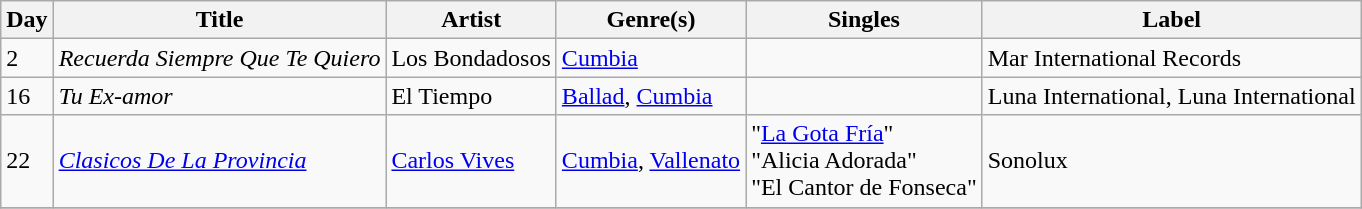<table class="wikitable sortable" style="text-align: left;">
<tr>
<th>Day</th>
<th>Title</th>
<th>Artist</th>
<th>Genre(s)</th>
<th>Singles</th>
<th>Label</th>
</tr>
<tr>
<td>2</td>
<td><em>Recuerda Siempre Que Te Quiero</em></td>
<td>Los Bondadosos</td>
<td><a href='#'>Cumbia</a></td>
<td></td>
<td>Mar International Records</td>
</tr>
<tr>
<td>16</td>
<td><em>Tu Ex-amor</em></td>
<td>El Tiempo</td>
<td><a href='#'>Ballad</a>, <a href='#'>Cumbia</a></td>
<td></td>
<td>Luna International, Luna International</td>
</tr>
<tr>
<td>22</td>
<td><em><a href='#'>Clasicos De La Provincia</a></em></td>
<td><a href='#'>Carlos Vives</a></td>
<td><a href='#'>Cumbia</a>, <a href='#'>Vallenato</a></td>
<td>"<a href='#'>La Gota Fría</a>"<br>"Alicia Adorada"<br>"El Cantor de Fonseca"</td>
<td>Sonolux</td>
</tr>
<tr>
</tr>
</table>
